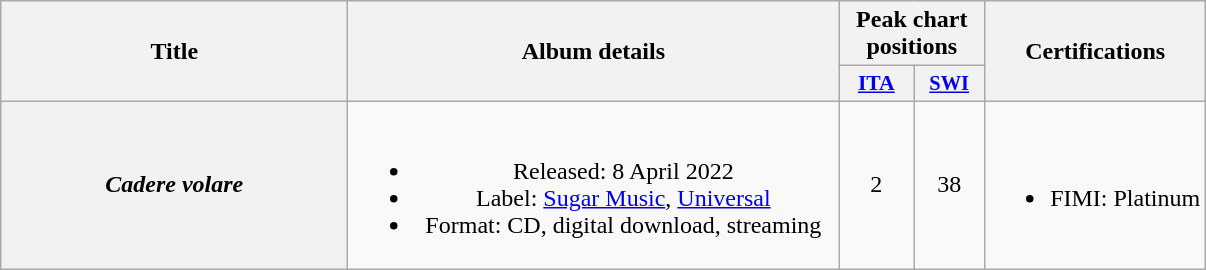<table class="wikitable plainrowheaders" style="text-align:center;">
<tr>
<th scope="col" rowspan="2" style="width:14em;">Title</th>
<th scope="col" rowspan="2" style="width:20em;">Album details</th>
<th scope="col" colspan="2">Peak chart positions</th>
<th scope="col" rowspan="2">Certifications</th>
</tr>
<tr>
<th scope="col" style="width:3em;font-size:90%;"><a href='#'>ITA</a><br></th>
<th scope="col" style="width:3em;font-size:85%;"><a href='#'>SWI</a><br></th>
</tr>
<tr>
<th scope="row"><em>Cadere volare</em></th>
<td><br><ul><li>Released: 8 April 2022</li><li>Label: <a href='#'>Sugar Music</a>, <a href='#'>Universal</a></li><li>Format: CD, digital download, streaming</li></ul></td>
<td>2</td>
<td>38</td>
<td><br><ul><li>FIMI: Platinum</li></ul></td>
</tr>
</table>
